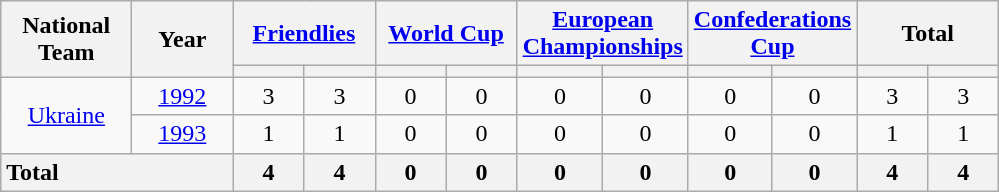<table class="wikitable">
<tr>
<th style="width:80px;" rowspan="2">National<br>Team</th>
<th style="width:60px;" rowspan="2">Year</th>
<th style="width:80px;" colspan="2"><a href='#'>Friendlies</a></th>
<th style="width:80px;" colspan="2"><a href='#'>World Cup</a></th>
<th style="width:80px;" colspan="2"><a href='#'>European Championships</a></th>
<th style="width:80px;" colspan="2"><a href='#'>Confederations Cup</a></th>
<th style="width:80px;" colspan="2">Total</th>
</tr>
<tr style="text-align:center;">
<th style="width:40px;" app></th>
<th style="width:40px;" abbr="Goals against"></th>
<th style="width:40px;" app></th>
<th style="width:40px;" abbr="Goals against"></th>
<th style="width:40px;" app></th>
<th style="width:40px;" abbr="Goals against"></th>
<th style="width:40px;" app></th>
<th style="width:40px;" abbr="Goals against"></th>
<th style="width:40px;" app></th>
<th style="width:40px;" abbr="Goals against"></th>
</tr>
<tr style="text-align:center;">
<td rowspan="2"><a href='#'>Ukraine</a></td>
<td><a href='#'>1992</a></td>
<td>3</td>
<td>3</td>
<td>0</td>
<td>0</td>
<td>0</td>
<td>0</td>
<td>0</td>
<td>0</td>
<td>3</td>
<td>3</td>
</tr>
<tr style="text-align:center;">
<td><a href='#'>1993</a></td>
<td>1</td>
<td>1</td>
<td>0</td>
<td>0</td>
<td>0</td>
<td>0</td>
<td>0</td>
<td>0</td>
<td>1</td>
<td>1</td>
</tr>
<tr style="text-align:center;">
<th style="text-align:left;" colspan="2">Total</th>
<th align=left>4</th>
<th align=left>4</th>
<th align=left>0</th>
<th align=left>0</th>
<th align=left>0</th>
<th align=left>0</th>
<th align=left>0</th>
<th align=left>0</th>
<th align=left>4</th>
<th align=left>4</th>
</tr>
</table>
